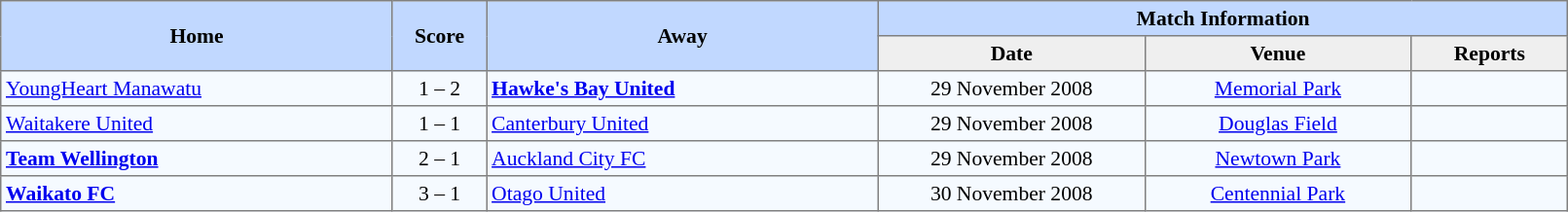<table border=1 style="border-collapse:collapse; font-size:90%; text-align:center;" cellpadding=3 cellspacing=0 width=85%>
<tr bgcolor=#C1D8FF>
<th rowspan=2 width=25%>Home</th>
<th rowspan=2 width=6%>Score</th>
<th rowspan=2 width=25%>Away</th>
<th colspan=6>Match Information</th>
</tr>
<tr bgcolor=#EFEFEF>
<th width=17%>Date</th>
<th width=17%>Venue</th>
<th width=10%>Reports</th>
</tr>
<tr bgcolor=#F5FAFF>
<td align=left> <a href='#'>YoungHeart Manawatu</a></td>
<td>1 – 2</td>
<td align=left><strong> <a href='#'>Hawke's Bay United</a></strong></td>
<td>29 November 2008</td>
<td><a href='#'>Memorial Park</a></td>
<td></td>
</tr>
<tr bgcolor=#F5FAFF>
<td align=left> <a href='#'>Waitakere United</a></td>
<td>1 – 1</td>
<td align=left> <a href='#'>Canterbury United</a></td>
<td>29 November 2008</td>
<td><a href='#'>Douglas Field</a></td>
<td></td>
</tr>
<tr bgcolor=#F5FAFF>
<td align=left> <strong><a href='#'>Team Wellington</a></strong></td>
<td>2 – 1</td>
<td align=left> <a href='#'>Auckland City FC</a></td>
<td>29 November 2008</td>
<td><a href='#'>Newtown Park</a></td>
<td></td>
</tr>
<tr bgcolor=#F5FAFF>
<td align=left> <strong><a href='#'>Waikato FC</a></strong></td>
<td>3 – 1</td>
<td align=left> <a href='#'>Otago United</a></td>
<td>30 November 2008</td>
<td><a href='#'>Centennial Park</a></td>
<td></td>
</tr>
</table>
